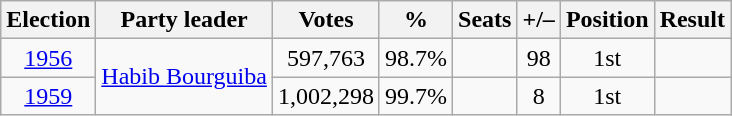<table class=wikitable style=text-align:center>
<tr>
<th>Election</th>
<th>Party leader</th>
<th>Votes</th>
<th>%</th>
<th>Seats</th>
<th>+/–</th>
<th>Position</th>
<th>Result</th>
</tr>
<tr>
<td><a href='#'>1956</a></td>
<td rowspan=2><a href='#'>Habib Bourguiba</a></td>
<td>597,763</td>
<td>98.7%</td>
<td></td>
<td> 98</td>
<td> 1st</td>
<td></td>
</tr>
<tr>
<td><a href='#'>1959</a></td>
<td>1,002,298</td>
<td>99.7%</td>
<td></td>
<td> 8</td>
<td> 1st</td>
<td></td>
</tr>
</table>
